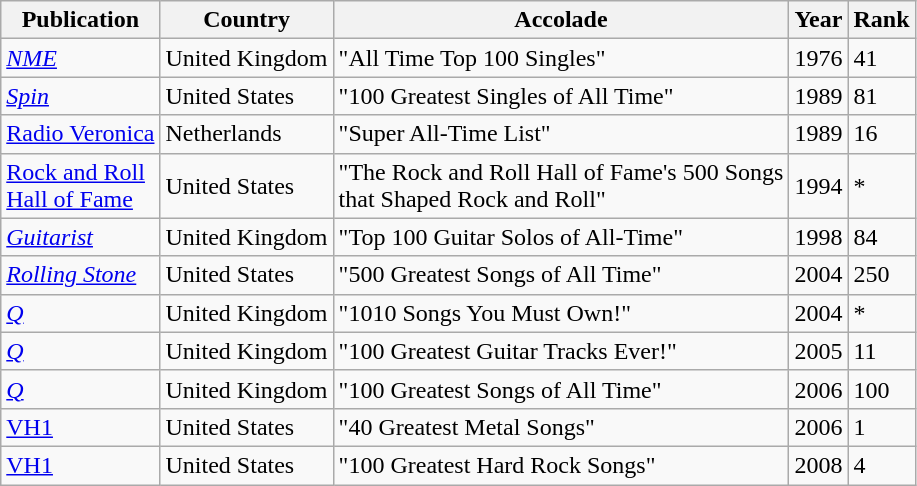<table class="wikitable sortable">
<tr>
<th>Publication</th>
<th>Country</th>
<th>Accolade</th>
<th>Year</th>
<th style="text-align:center;">Rank</th>
</tr>
<tr>
<td><em><a href='#'>NME</a></em></td>
<td>United Kingdom</td>
<td>"All Time Top 100 Singles"</td>
<td>1976</td>
<td>41</td>
</tr>
<tr>
<td><em><a href='#'>Spin</a></em></td>
<td>United States</td>
<td>"100 Greatest Singles of All Time"</td>
<td>1989</td>
<td>81</td>
</tr>
<tr>
<td><a href='#'>Radio Veronica</a></td>
<td>Netherlands</td>
<td>"Super All-Time List"</td>
<td>1989</td>
<td>16</td>
</tr>
<tr>
<td><a href='#'>Rock and Roll<br> Hall of Fame</a><br></td>
<td>United States</td>
<td>"The Rock and Roll Hall of Fame's 500 Songs<br> that Shaped Rock and Roll"<br></td>
<td>1994</td>
<td>*</td>
</tr>
<tr>
<td><a href='#'><em>Guitarist</em></a></td>
<td>United Kingdom</td>
<td>"Top 100 Guitar Solos of All-Time"</td>
<td>1998</td>
<td>84</td>
</tr>
<tr>
<td><a href='#'><em>Rolling Stone</em></a></td>
<td>United States</td>
<td>"500 Greatest Songs of All Time"</td>
<td>2004</td>
<td>250</td>
</tr>
<tr>
<td><a href='#'><em>Q</em></a></td>
<td>United Kingdom</td>
<td>"1010 Songs You Must Own!"</td>
<td>2004</td>
<td>*</td>
</tr>
<tr>
<td><a href='#'><em>Q</em></a></td>
<td>United Kingdom</td>
<td>"100 Greatest Guitar Tracks Ever!"</td>
<td>2005</td>
<td>11</td>
</tr>
<tr>
<td><a href='#'><em>Q</em></a></td>
<td>United Kingdom</td>
<td>"100 Greatest Songs of All Time"</td>
<td>2006</td>
<td>100</td>
</tr>
<tr>
<td><a href='#'>VH1</a></td>
<td>United States</td>
<td>"40 Greatest Metal Songs"</td>
<td>2006</td>
<td>1</td>
</tr>
<tr>
<td><a href='#'>VH1</a></td>
<td>United States</td>
<td>"100 Greatest Hard Rock Songs"</td>
<td>2008</td>
<td>4</td>
</tr>
</table>
